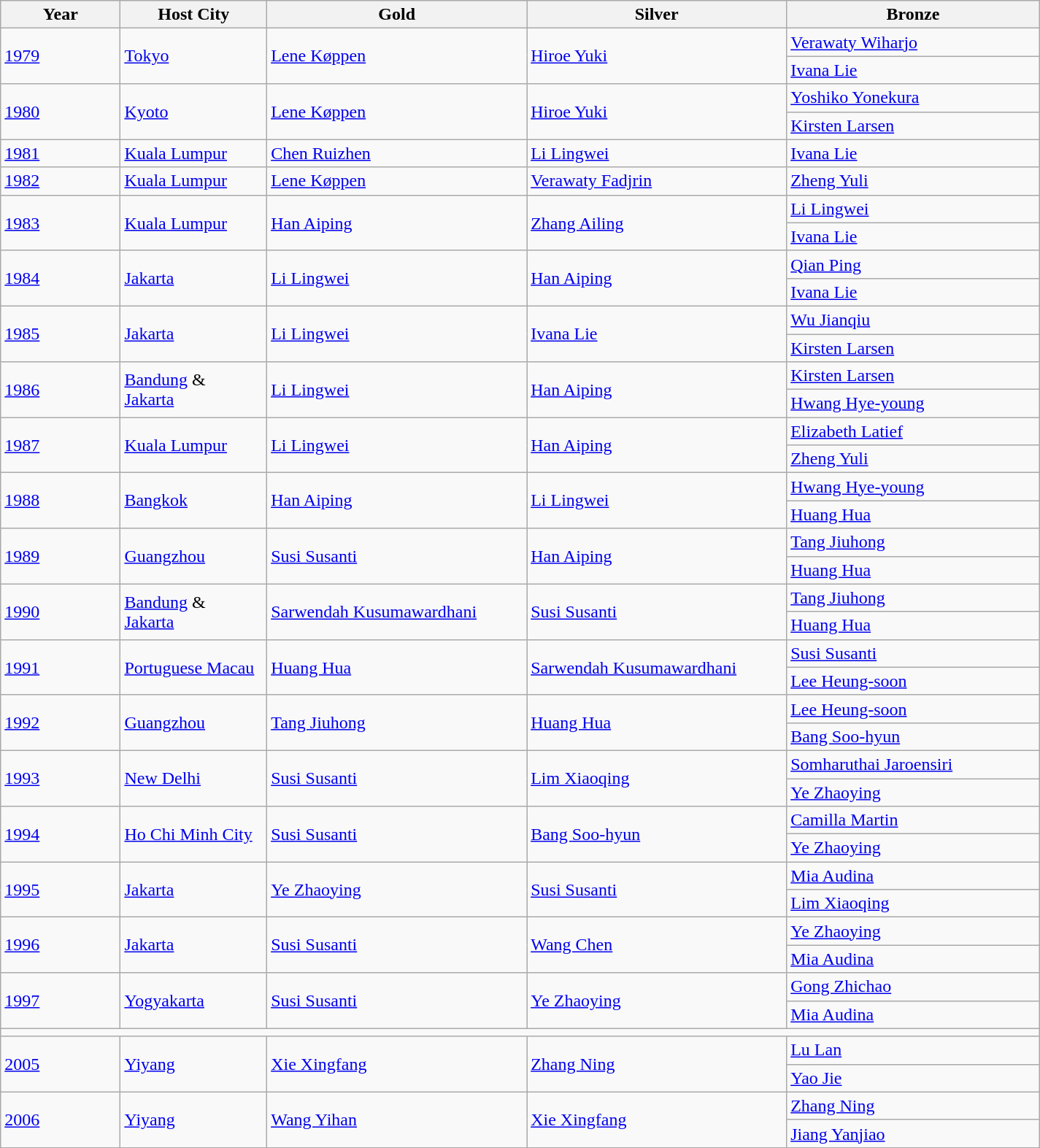<table class="wikitable" style="text-align: left; width: 950px;">
<tr>
<th width="120">Year</th>
<th width="140">Host City</th>
<th width="260">Gold</th>
<th width="260">Silver</th>
<th width="260">Bronze</th>
</tr>
<tr>
<td rowspan=2><a href='#'>1979</a></td>
<td rowspan=2><a href='#'>Tokyo</a></td>
<td rowspan=2> <a href='#'>Lene Køppen</a></td>
<td rowspan=2> <a href='#'>Hiroe Yuki</a></td>
<td> <a href='#'>Verawaty Wiharjo</a></td>
</tr>
<tr>
<td> <a href='#'>Ivana Lie</a></td>
</tr>
<tr>
<td rowspan=2><a href='#'>1980</a></td>
<td rowspan=2><a href='#'>Kyoto</a></td>
<td rowspan=2> <a href='#'>Lene Køppen</a></td>
<td rowspan=2> <a href='#'>Hiroe Yuki</a></td>
<td> <a href='#'>Yoshiko Yonekura</a></td>
</tr>
<tr>
<td> <a href='#'>Kirsten Larsen</a></td>
</tr>
<tr>
<td><a href='#'>1981</a></td>
<td><a href='#'>Kuala Lumpur</a></td>
<td> <a href='#'>Chen Ruizhen</a></td>
<td> <a href='#'>Li Lingwei</a></td>
<td> <a href='#'>Ivana Lie</a></td>
</tr>
<tr>
<td><a href='#'>1982</a></td>
<td><a href='#'>Kuala Lumpur</a></td>
<td> <a href='#'>Lene Køppen</a></td>
<td> <a href='#'>Verawaty Fadjrin</a></td>
<td> <a href='#'>Zheng Yuli</a></td>
</tr>
<tr>
<td rowspan=2><a href='#'>1983</a></td>
<td rowspan=2><a href='#'>Kuala Lumpur</a></td>
<td rowspan=2> <a href='#'>Han Aiping</a></td>
<td rowspan=2> <a href='#'>Zhang Ailing</a></td>
<td> <a href='#'>Li Lingwei</a></td>
</tr>
<tr>
<td> <a href='#'>Ivana Lie</a></td>
</tr>
<tr>
<td rowspan=2><a href='#'>1984</a></td>
<td rowspan=2><a href='#'>Jakarta</a></td>
<td rowspan=2> <a href='#'>Li Lingwei</a></td>
<td rowspan=2> <a href='#'>Han Aiping</a></td>
<td> <a href='#'>Qian Ping</a></td>
</tr>
<tr>
<td> <a href='#'>Ivana Lie</a></td>
</tr>
<tr>
<td rowspan=2><a href='#'>1985</a></td>
<td rowspan=2><a href='#'>Jakarta</a></td>
<td rowspan=2> <a href='#'>Li Lingwei</a></td>
<td rowspan=2> <a href='#'>Ivana Lie</a></td>
<td> <a href='#'>Wu Jianqiu</a></td>
</tr>
<tr>
<td> <a href='#'>Kirsten Larsen</a></td>
</tr>
<tr>
<td rowspan=2><a href='#'>1986</a></td>
<td rowspan=2><a href='#'>Bandung</a> & <br><a href='#'>Jakarta</a></td>
<td rowspan=2> <a href='#'>Li Lingwei</a></td>
<td rowspan=2> <a href='#'>Han Aiping</a></td>
<td> <a href='#'>Kirsten Larsen</a></td>
</tr>
<tr>
<td> <a href='#'>Hwang Hye-young</a></td>
</tr>
<tr>
<td rowspan=2><a href='#'>1987</a></td>
<td rowspan=2><a href='#'>Kuala Lumpur</a></td>
<td rowspan=2> <a href='#'>Li Lingwei</a></td>
<td rowspan=2> <a href='#'>Han Aiping</a></td>
<td> <a href='#'>Elizabeth Latief</a></td>
</tr>
<tr>
<td> <a href='#'>Zheng Yuli</a></td>
</tr>
<tr>
<td rowspan=2><a href='#'>1988</a></td>
<td rowspan=2><a href='#'>Bangkok</a></td>
<td rowspan=2> <a href='#'>Han Aiping</a></td>
<td rowspan=2> <a href='#'>Li Lingwei</a></td>
<td> <a href='#'>Hwang Hye-young</a></td>
</tr>
<tr>
<td> <a href='#'>Huang Hua</a></td>
</tr>
<tr>
<td rowspan=2><a href='#'>1989</a></td>
<td rowspan=2><a href='#'>Guangzhou</a></td>
<td rowspan=2> <a href='#'>Susi Susanti</a></td>
<td rowspan=2> <a href='#'>Han Aiping</a></td>
<td> <a href='#'>Tang Jiuhong</a></td>
</tr>
<tr>
<td> <a href='#'>Huang Hua</a></td>
</tr>
<tr>
<td rowspan=2><a href='#'>1990</a></td>
<td rowspan=2><a href='#'>Bandung</a> & <br><a href='#'>Jakarta</a></td>
<td rowspan=2> <a href='#'>Sarwendah Kusumawardhani</a></td>
<td rowspan=2> <a href='#'>Susi Susanti</a></td>
<td> <a href='#'>Tang Jiuhong</a></td>
</tr>
<tr>
<td> <a href='#'>Huang Hua</a></td>
</tr>
<tr>
<td rowspan=2><a href='#'>1991</a></td>
<td rowspan=2><a href='#'>Portuguese Macau</a></td>
<td rowspan=2> <a href='#'>Huang Hua</a></td>
<td rowspan=2> <a href='#'>Sarwendah Kusumawardhani</a></td>
<td> <a href='#'>Susi Susanti</a></td>
</tr>
<tr>
<td> <a href='#'>Lee Heung-soon</a></td>
</tr>
<tr>
<td rowspan=2><a href='#'>1992</a></td>
<td rowspan=2><a href='#'>Guangzhou</a></td>
<td rowspan=2> <a href='#'>Tang Jiuhong</a></td>
<td rowspan=2> <a href='#'>Huang Hua</a></td>
<td> <a href='#'>Lee Heung-soon</a></td>
</tr>
<tr>
<td> <a href='#'>Bang Soo-hyun</a></td>
</tr>
<tr>
<td rowspan=2><a href='#'>1993</a></td>
<td rowspan=2><a href='#'>New Delhi</a></td>
<td rowspan=2> <a href='#'>Susi Susanti</a></td>
<td rowspan=2> <a href='#'>Lim Xiaoqing</a></td>
<td> <a href='#'>Somharuthai Jaroensiri</a></td>
</tr>
<tr>
<td> <a href='#'>Ye Zhaoying</a></td>
</tr>
<tr>
<td rowspan=2><a href='#'>1994</a></td>
<td rowspan=2><a href='#'>Ho Chi Minh City</a></td>
<td rowspan=2> <a href='#'>Susi Susanti</a></td>
<td rowspan=2> <a href='#'>Bang Soo-hyun</a></td>
<td> <a href='#'>Camilla Martin</a></td>
</tr>
<tr>
<td> <a href='#'>Ye Zhaoying</a></td>
</tr>
<tr>
<td rowspan=2><a href='#'>1995</a></td>
<td rowspan=2><a href='#'>Jakarta</a></td>
<td rowspan=2> <a href='#'>Ye Zhaoying</a></td>
<td rowspan=2> <a href='#'>Susi Susanti</a></td>
<td> <a href='#'>Mia Audina</a></td>
</tr>
<tr>
<td> <a href='#'>Lim Xiaoqing</a></td>
</tr>
<tr>
<td rowspan=2><a href='#'>1996</a></td>
<td rowspan=2><a href='#'>Jakarta</a></td>
<td rowspan=2> <a href='#'>Susi Susanti</a></td>
<td rowspan=2> <a href='#'>Wang Chen</a></td>
<td> <a href='#'>Ye Zhaoying</a></td>
</tr>
<tr>
<td> <a href='#'>Mia Audina</a></td>
</tr>
<tr>
<td rowspan=2><a href='#'>1997</a></td>
<td rowspan=2><a href='#'>Yogyakarta</a></td>
<td rowspan=2> <a href='#'>Susi Susanti</a></td>
<td rowspan=2> <a href='#'>Ye Zhaoying</a></td>
<td> <a href='#'>Gong Zhichao</a></td>
</tr>
<tr>
<td> <a href='#'>Mia Audina</a></td>
</tr>
<tr>
<td colspan=6></td>
</tr>
<tr>
<td rowspan=2><a href='#'>2005</a></td>
<td rowspan=2><a href='#'>Yiyang</a></td>
<td rowspan=2> <a href='#'>Xie Xingfang</a></td>
<td rowspan=2> <a href='#'>Zhang Ning</a></td>
<td> <a href='#'>Lu Lan</a></td>
</tr>
<tr>
<td> <a href='#'>Yao Jie</a></td>
</tr>
<tr>
<td rowspan=2><a href='#'>2006</a></td>
<td rowspan=2><a href='#'>Yiyang</a></td>
<td rowspan=2> <a href='#'>Wang Yihan</a></td>
<td rowspan=2> <a href='#'>Xie Xingfang</a></td>
<td> <a href='#'>Zhang Ning</a></td>
</tr>
<tr>
<td> <a href='#'>Jiang Yanjiao</a></td>
</tr>
</table>
